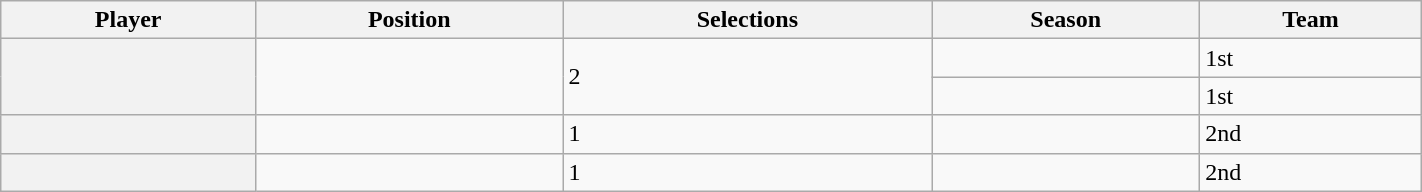<table class="wikitable sortable" width="75%">
<tr>
<th scope="col">Player</th>
<th scope="col">Position</th>
<th scope="col">Selections</th>
<th scope="col">Season</th>
<th scope="col">Team</th>
</tr>
<tr>
<th scope="row" rowspan="2"></th>
<td rowspan="2"></td>
<td rowspan="2">2</td>
<td></td>
<td>1st</td>
</tr>
<tr>
<td></td>
<td>1st</td>
</tr>
<tr>
<th scope="row"></th>
<td></td>
<td>1</td>
<td></td>
<td>2nd</td>
</tr>
<tr>
<th scope="row"></th>
<td></td>
<td>1</td>
<td></td>
<td>2nd</td>
</tr>
</table>
